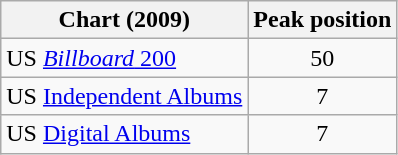<table class="wikitable">
<tr>
<th>Chart (2009)</th>
<th>Peak position</th>
</tr>
<tr>
<td>US <a href='#'><em>Billboard</em> 200</a></td>
<td style="text-align:center;">50</td>
</tr>
<tr>
<td>US <a href='#'>Independent Albums</a></td>
<td style="text-align:center;">7</td>
</tr>
<tr>
<td>US <a href='#'>Digital Albums</a></td>
<td style="text-align:center;">7</td>
</tr>
</table>
